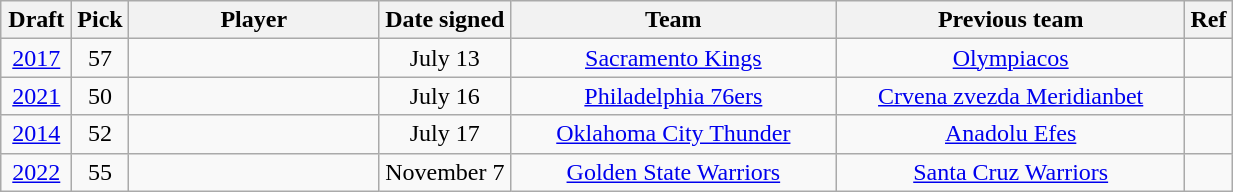<table class="wikitable sortable" style="text-align:left">
<tr>
<th style="width:40px">Draft</th>
<th style="width:30px">Pick</th>
<th style="width:160px">Player</th>
<th style="width:80px">Date signed</th>
<th style="width:210px">Team</th>
<th style="width:225px">Previous team</th>
<th class="unsortbale">Ref</th>
</tr>
<tr>
<td align=center><a href='#'>2017</a></td>
<td align=center>57</td>
<td></td>
<td style="text-align:center">July 13</td>
<td align=center><a href='#'>Sacramento Kings</a></td>
<td align=center><a href='#'>Olympiacos</a><br></td>
<td align=center></td>
</tr>
<tr>
<td align=center><a href='#'>2021</a></td>
<td align=center>50</td>
<td></td>
<td style="text-align:center">July 16</td>
<td align=center><a href='#'>Philadelphia 76ers</a></td>
<td align=center><a href='#'>Crvena zvezda Meridianbet</a><br></td>
<td align=center></td>
</tr>
<tr>
<td align=center><a href='#'>2014</a></td>
<td align=center>52</td>
<td></td>
<td style="text-align:center">July 17</td>
<td align=center><a href='#'>Oklahoma City Thunder</a></td>
<td align=center><a href='#'>Anadolu Efes</a><br></td>
<td align=center></td>
</tr>
<tr>
<td align=center><a href='#'>2022</a></td>
<td align=center>55</td>
<td></td>
<td style="text-align:center">November 7</td>
<td align=center><a href='#'>Golden State Warriors</a></td>
<td align=center><a href='#'>Santa Cruz Warriors</a><br></td>
<td align=center></td>
</tr>
</table>
